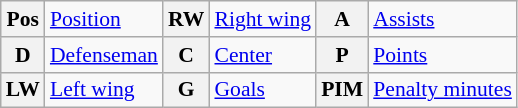<table class="wikitable" style="font-size:90%;">
<tr>
<th>Pos</th>
<td><a href='#'>Position</a></td>
<th>RW</th>
<td><a href='#'>Right wing</a></td>
<th>A</th>
<td><a href='#'>Assists</a></td>
</tr>
<tr>
<th>D</th>
<td><a href='#'>Defenseman</a></td>
<th>C</th>
<td><a href='#'>Center</a></td>
<th>P</th>
<td><a href='#'>Points</a></td>
</tr>
<tr>
<th>LW</th>
<td><a href='#'>Left wing</a></td>
<th>G</th>
<td><a href='#'>Goals</a></td>
<th>PIM</th>
<td><a href='#'>Penalty minutes</a></td>
</tr>
</table>
